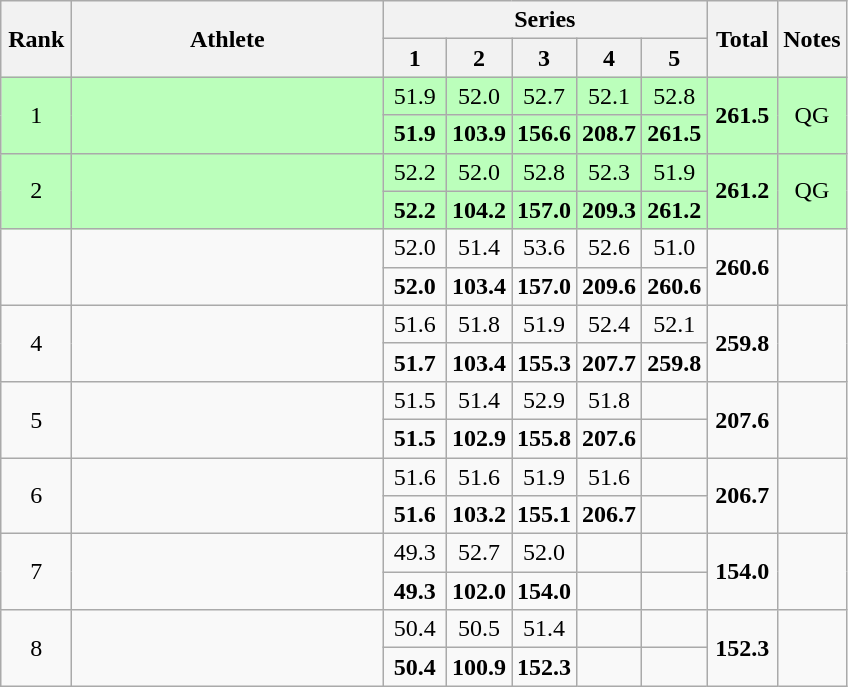<table class="wikitable" style="text-align:center">
<tr>
<th rowspan=2 width=40>Rank</th>
<th rowspan=2 width=200>Athlete</th>
<th colspan=5>Series</th>
<th rowspan=2 width=40>Total</th>
<th rowspan=2>Notes</th>
</tr>
<tr>
<th width=35>1</th>
<th width=35>2</th>
<th width=35>3</th>
<th width=35>4</th>
<th width=35>5</th>
</tr>
<tr bgcolor=bbffbb>
<td rowspan=2>1</td>
<td rowspan=2 align=left></td>
<td>51.9</td>
<td>52.0</td>
<td>52.7</td>
<td>52.1</td>
<td>52.8</td>
<td rowspan=2><strong>261.5</strong></td>
<td rowspan=2>QG</td>
</tr>
<tr bgcolor=bbffbb>
<td><strong>51.9</strong></td>
<td><strong>103.9</strong></td>
<td><strong>156.6</strong></td>
<td><strong>208.7</strong></td>
<td><strong>261.5</strong></td>
</tr>
<tr bgcolor=bbffbb>
<td rowspan=2>2</td>
<td rowspan=2 align=left></td>
<td>52.2</td>
<td>52.0</td>
<td>52.8</td>
<td>52.3</td>
<td>51.9</td>
<td rowspan=2><strong>261.2</strong></td>
<td rowspan=2>QG</td>
</tr>
<tr bgcolor=bbffbb>
<td><strong>52.2</strong></td>
<td><strong>104.2</strong></td>
<td><strong>157.0</strong></td>
<td><strong>209.3</strong></td>
<td><strong>261.2</strong></td>
</tr>
<tr>
<td rowspan=2></td>
<td rowspan=2 align=left></td>
<td>52.0</td>
<td>51.4</td>
<td>53.6</td>
<td>52.6</td>
<td>51.0</td>
<td rowspan=2><strong>260.6</strong></td>
<td rowspan=2></td>
</tr>
<tr>
<td><strong>52.0</strong></td>
<td><strong>103.4</strong></td>
<td><strong>157.0</strong></td>
<td><strong>209.6</strong></td>
<td><strong>260.6</strong></td>
</tr>
<tr>
<td rowspan=2>4</td>
<td rowspan=2 align=left></td>
<td>51.6</td>
<td>51.8</td>
<td>51.9</td>
<td>52.4</td>
<td>52.1</td>
<td rowspan=2><strong>259.8</strong></td>
<td rowspan=2></td>
</tr>
<tr>
<td><strong>51.7</strong></td>
<td><strong>103.4</strong></td>
<td><strong>155.3</strong></td>
<td><strong>207.7</strong></td>
<td><strong>259.8</strong></td>
</tr>
<tr>
<td rowspan=2>5</td>
<td rowspan=2 align=left></td>
<td>51.5</td>
<td>51.4</td>
<td>52.9</td>
<td>51.8</td>
<td></td>
<td rowspan=2><strong>207.6</strong></td>
<td rowspan=2></td>
</tr>
<tr>
<td><strong>51.5</strong></td>
<td><strong>102.9</strong></td>
<td><strong>155.8</strong></td>
<td><strong>207.6</strong></td>
<td></td>
</tr>
<tr>
<td rowspan=2>6</td>
<td rowspan=2 align=left></td>
<td>51.6</td>
<td>51.6</td>
<td>51.9</td>
<td>51.6</td>
<td></td>
<td rowspan=2><strong>206.7</strong></td>
<td rowspan=2></td>
</tr>
<tr>
<td><strong>51.6</strong></td>
<td><strong>103.2</strong></td>
<td><strong>155.1</strong></td>
<td><strong>206.7</strong></td>
<td></td>
</tr>
<tr>
<td rowspan=2>7</td>
<td rowspan=2 align=left></td>
<td>49.3</td>
<td>52.7</td>
<td>52.0</td>
<td></td>
<td></td>
<td rowspan=2><strong>154.0</strong></td>
<td rowspan=2></td>
</tr>
<tr>
<td><strong>49.3</strong></td>
<td><strong>102.0</strong></td>
<td><strong>154.0</strong></td>
<td></td>
<td></td>
</tr>
<tr>
<td rowspan=2>8</td>
<td rowspan=2 align=left></td>
<td>50.4</td>
<td>50.5</td>
<td>51.4</td>
<td></td>
<td></td>
<td rowspan=2><strong>152.3</strong></td>
<td rowspan=2></td>
</tr>
<tr>
<td><strong>50.4</strong></td>
<td><strong>100.9</strong></td>
<td><strong>152.3</strong></td>
<td></td>
<td></td>
</tr>
</table>
